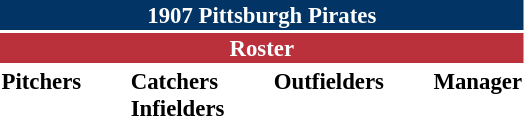<table class="toccolours" style="font-size: 95%;">
<tr>
<th colspan="10" style="background-color: #023465; color: white; text-align: center;">1907 Pittsburgh Pirates</th>
</tr>
<tr>
<td colspan="10" style="background-color: #ba313c; color: white; text-align: center;"><strong>Roster</strong></td>
</tr>
<tr>
<td valign="top"><strong>Pitchers</strong><br>











</td>
<td width="25px"></td>
<td valign="top"><strong>Catchers</strong><br>



<strong>Infielders</strong>







</td>
<td width="25px"></td>
<td valign="top"><strong>Outfielders</strong><br>





</td>
<td width="25px"></td>
<td valign="top"><strong>Manager</strong><br></td>
</tr>
</table>
